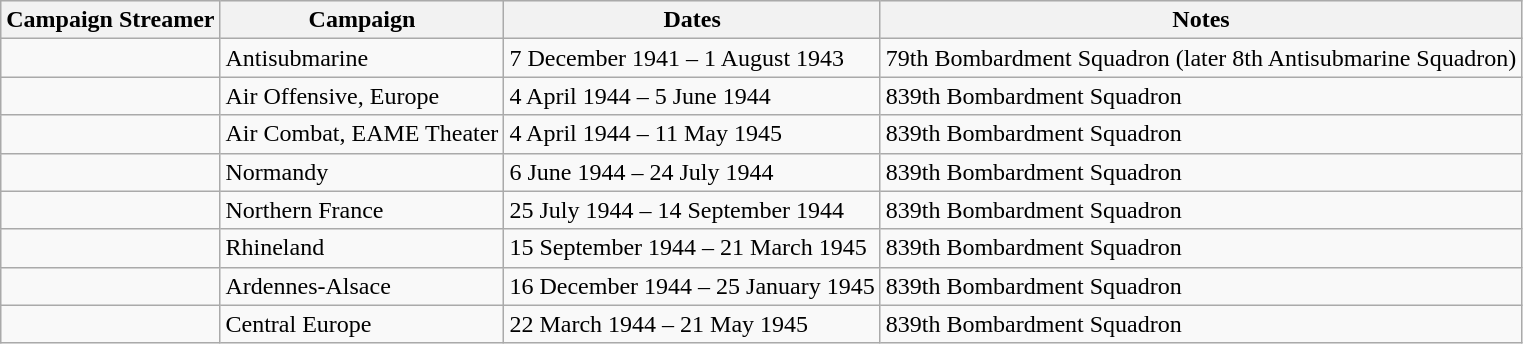<table class="wikitable">
<tr style="background:#efefef;">
<th>Campaign Streamer</th>
<th>Campaign</th>
<th>Dates</th>
<th>Notes</th>
</tr>
<tr>
<td></td>
<td>Antisubmarine</td>
<td>7 December 1941 – 1 August 1943</td>
<td>79th Bombardment Squadron (later 8th Antisubmarine Squadron)</td>
</tr>
<tr>
<td></td>
<td>Air Offensive, Europe</td>
<td>4 April 1944 – 5 June 1944</td>
<td>839th Bombardment Squadron</td>
</tr>
<tr>
<td></td>
<td>Air Combat, EAME Theater</td>
<td>4 April 1944 – 11 May 1945</td>
<td>839th Bombardment Squadron</td>
</tr>
<tr>
<td></td>
<td>Normandy</td>
<td>6 June 1944 – 24 July 1944</td>
<td>839th Bombardment Squadron</td>
</tr>
<tr>
<td></td>
<td>Northern France</td>
<td>25 July 1944 – 14 September 1944</td>
<td>839th Bombardment Squadron</td>
</tr>
<tr>
<td></td>
<td>Rhineland</td>
<td>15 September 1944 – 21 March 1945</td>
<td>839th Bombardment Squadron</td>
</tr>
<tr>
<td></td>
<td>Ardennes-Alsace</td>
<td>16 December 1944 – 25 January 1945</td>
<td>839th Bombardment Squadron</td>
</tr>
<tr>
<td></td>
<td>Central Europe</td>
<td>22 March 1944 – 21 May 1945</td>
<td>839th Bombardment Squadron</td>
</tr>
</table>
